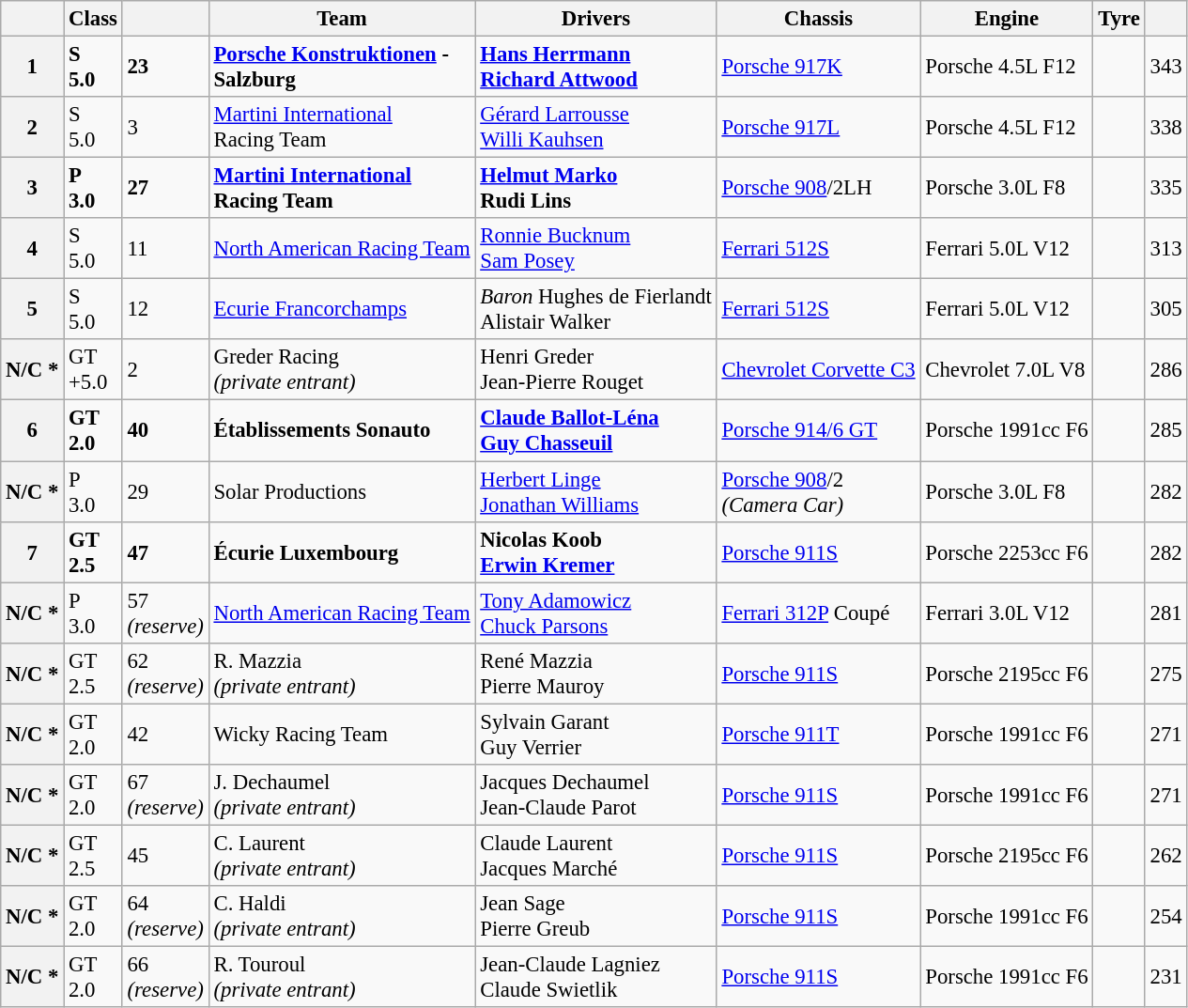<table class="wikitable" style="font-size: 95%;">
<tr>
<th></th>
<th>Class</th>
<th></th>
<th>Team</th>
<th>Drivers</th>
<th>Chassis</th>
<th>Engine</th>
<th>Tyre</th>
<th></th>
</tr>
<tr>
<th>1</th>
<td><strong>S<br>5.0</strong></td>
<td><strong>23</strong></td>
<td><strong> <a href='#'>Porsche Konstruktionen</a> -<br>Salzburg</strong></td>
<td><strong> <a href='#'>Hans Herrmann</a><br> <a href='#'>Richard Attwood</a></strong></td>
<td><a href='#'>Porsche 917K</a></td>
<td>Porsche 4.5L F12</td>
<td></td>
<td>343</td>
</tr>
<tr>
<th>2</th>
<td>S<br>5.0</td>
<td>3</td>
<td> <a href='#'>Martini International</a><br>Racing Team</td>
<td> <a href='#'>Gérard Larrousse</a><br> <a href='#'>Willi Kauhsen</a></td>
<td><a href='#'>Porsche 917L</a></td>
<td>Porsche 4.5L F12</td>
<td></td>
<td>338</td>
</tr>
<tr>
<th>3</th>
<td><strong>P<br>3.0</strong></td>
<td><strong>27</strong></td>
<td><strong> <a href='#'>Martini International</a><br>Racing Team</strong></td>
<td><strong> <a href='#'>Helmut Marko</a><br> Rudi Lins</strong></td>
<td><a href='#'>Porsche 908</a>/2LH</td>
<td>Porsche 3.0L F8</td>
<td></td>
<td>335</td>
</tr>
<tr>
<th>4</th>
<td>S<br>5.0</td>
<td>11</td>
<td> <a href='#'>North American Racing Team</a></td>
<td> <a href='#'>Ronnie Bucknum</a><br> <a href='#'>Sam Posey</a></td>
<td><a href='#'>Ferrari 512S</a></td>
<td>Ferrari 5.0L V12</td>
<td></td>
<td>313</td>
</tr>
<tr>
<th>5</th>
<td>S<br>5.0</td>
<td>12</td>
<td> <a href='#'>Ecurie Francorchamps</a></td>
<td> <em>Baron</em> Hughes de Fierlandt<br> Alistair Walker</td>
<td><a href='#'>Ferrari 512S</a></td>
<td>Ferrari 5.0L V12</td>
<td></td>
<td>305</td>
</tr>
<tr>
<th>N/C *</th>
<td>GT<br>+5.0</td>
<td>2</td>
<td> Greder Racing<br><em>(private entrant)</em></td>
<td> Henri Greder<br> Jean-Pierre Rouget</td>
<td><a href='#'>Chevrolet Corvette C3</a></td>
<td>Chevrolet 7.0L V8</td>
<td></td>
<td>286</td>
</tr>
<tr>
<th>6</th>
<td><strong>GT<br>2.0</strong></td>
<td><strong>40</strong></td>
<td><strong> Établissements Sonauto</strong></td>
<td><strong> <a href='#'>Claude Ballot-Léna</a><br> <a href='#'>Guy Chasseuil</a></strong></td>
<td><a href='#'>Porsche 914/6 GT</a></td>
<td>Porsche 1991cc F6</td>
<td></td>
<td>285</td>
</tr>
<tr>
<th>N/C *</th>
<td>P<br>3.0</td>
<td>29</td>
<td> Solar Productions</td>
<td> <a href='#'>Herbert Linge</a><br> <a href='#'>Jonathan Williams</a></td>
<td><a href='#'>Porsche 908</a>/2<br><em>(Camera Car)</em></td>
<td>Porsche 3.0L F8</td>
<td></td>
<td>282</td>
</tr>
<tr>
<th>7</th>
<td><strong>GT<br>2.5</strong></td>
<td><strong>47</strong></td>
<td><strong> Écurie Luxembourg</strong></td>
<td><strong> Nicolas Koob<br> <a href='#'>Erwin Kremer</a></strong></td>
<td><a href='#'>Porsche 911S</a></td>
<td>Porsche 2253cc F6</td>
<td></td>
<td>282</td>
</tr>
<tr>
<th>N/C *</th>
<td>P<br>3.0</td>
<td>57<br><em>(reserve)</em></td>
<td> <a href='#'>North American Racing Team</a></td>
<td> <a href='#'>Tony Adamowicz</a><br> <a href='#'>Chuck Parsons</a></td>
<td><a href='#'>Ferrari 312P</a> Coupé</td>
<td>Ferrari 3.0L V12</td>
<td></td>
<td>281</td>
</tr>
<tr>
<th>N/C *</th>
<td>GT<br>2.5</td>
<td>62<br><em>(reserve)</em></td>
<td> R. Mazzia<br><em>(private entrant)</em></td>
<td> René Mazzia<br> Pierre Mauroy</td>
<td><a href='#'>Porsche 911S</a></td>
<td>Porsche 2195cc F6</td>
<td></td>
<td>275</td>
</tr>
<tr>
<th>N/C *</th>
<td>GT<br>2.0</td>
<td>42</td>
<td> Wicky Racing Team</td>
<td> Sylvain Garant<br> Guy Verrier</td>
<td><a href='#'>Porsche 911T</a></td>
<td>Porsche 1991cc F6</td>
<td></td>
<td>271</td>
</tr>
<tr>
<th>N/C *</th>
<td>GT<br>2.0</td>
<td>67<br><em>(reserve)</em></td>
<td> J. Dechaumel<br><em>(private entrant)</em></td>
<td> Jacques Dechaumel<br> Jean-Claude Parot</td>
<td><a href='#'>Porsche 911S</a></td>
<td>Porsche 1991cc F6</td>
<td></td>
<td>271</td>
</tr>
<tr>
<th>N/C *</th>
<td>GT<br>2.5</td>
<td>45</td>
<td> C. Laurent<br><em>(private entrant)</em></td>
<td> Claude Laurent<br> Jacques Marché</td>
<td><a href='#'>Porsche 911S</a></td>
<td>Porsche 2195cc F6</td>
<td></td>
<td>262</td>
</tr>
<tr>
<th>N/C *</th>
<td>GT<br>2.0</td>
<td>64<br><em>(reserve)</em></td>
<td> C. Haldi<br><em>(private entrant)</em></td>
<td> Jean Sage<br> Pierre Greub</td>
<td><a href='#'>Porsche 911S</a></td>
<td>Porsche 1991cc F6</td>
<td></td>
<td>254</td>
</tr>
<tr>
<th>N/C *</th>
<td>GT<br>2.0</td>
<td>66<br><em>(reserve)</em></td>
<td> R. Touroul<br><em>(private entrant)</em></td>
<td> Jean-Claude Lagniez<br> Claude Swietlik</td>
<td><a href='#'>Porsche 911S</a></td>
<td>Porsche 1991cc F6</td>
<td></td>
<td>231</td>
</tr>
</table>
